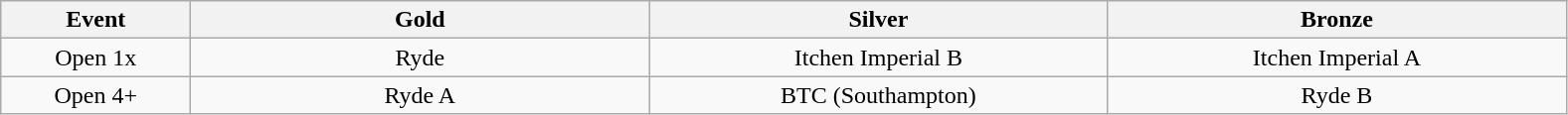<table class="wikitable" style="text-align:center">
<tr>
<th width=120>Event</th>
<th width=300>Gold</th>
<th width=300>Silver</th>
<th width=300>Bronze</th>
</tr>
<tr>
<td>Open 1x</td>
<td>Ryde</td>
<td>Itchen Imperial B</td>
<td>Itchen Imperial A</td>
</tr>
<tr>
<td>Open 4+</td>
<td>Ryde A</td>
<td>BTC (Southampton)</td>
<td>Ryde B</td>
</tr>
</table>
